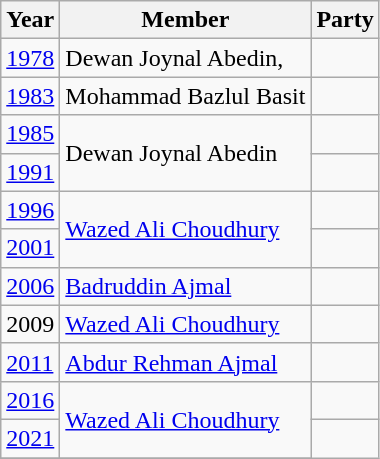<table class="wikitable sortable">
<tr>
<th>Year</th>
<th>Member</th>
<th colspan="2">Party</th>
</tr>
<tr>
<td><a href='#'>1978</a></td>
<td>Dewan Joynal Abedin,</td>
<td></td>
</tr>
<tr>
<td><a href='#'>1983</a></td>
<td>Mohammad Bazlul Basit</td>
<td></td>
</tr>
<tr>
<td><a href='#'>1985</a></td>
<td rowspan="2">Dewan Joynal Abedin</td>
<td></td>
</tr>
<tr>
<td><a href='#'>1991</a></td>
</tr>
<tr>
<td><a href='#'>1996</a></td>
<td rowspan="2"><a href='#'>Wazed Ali Choudhury</a></td>
<td></td>
</tr>
<tr>
<td><a href='#'>2001</a></td>
</tr>
<tr>
<td><a href='#'>2006</a></td>
<td><a href='#'>Badruddin Ajmal</a></td>
<td></td>
</tr>
<tr>
<td>2009</td>
<td><a href='#'>Wazed Ali Choudhury</a></td>
<td></td>
</tr>
<tr>
<td><a href='#'>2011</a></td>
<td><a href='#'>Abdur Rehman Ajmal</a></td>
<td></td>
</tr>
<tr>
<td><a href='#'>2016</a></td>
<td rowspan="2"><a href='#'>Wazed Ali Choudhury</a></td>
<td></td>
</tr>
<tr>
<td><a href='#'>2021</a></td>
</tr>
<tr>
</tr>
</table>
